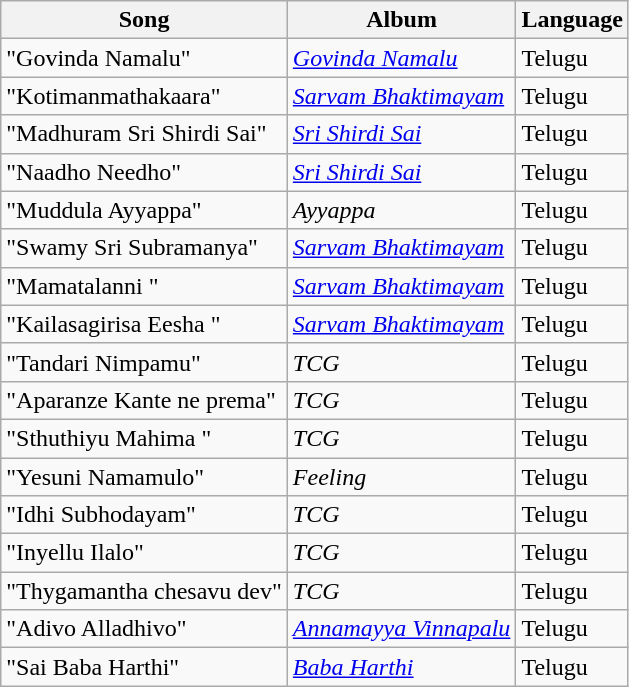<table class="wikitable">
<tr>
<th>Song</th>
<th>Album</th>
<th>Language</th>
</tr>
<tr>
<td>"Govinda Namalu"</td>
<td><em><a href='#'>Govinda Namalu</a></em></td>
<td>Telugu</td>
</tr>
<tr>
<td>"Kotimanmathakaara"</td>
<td><em><a href='#'>Sarvam Bhaktimayam</a></em></td>
<td>Telugu</td>
</tr>
<tr>
<td>"Madhuram Sri Shirdi Sai"</td>
<td><em><a href='#'>Sri Shirdi Sai</a></em></td>
<td>Telugu</td>
</tr>
<tr>
<td>"Naadho Needho"</td>
<td><em><a href='#'>Sri Shirdi Sai</a></em></td>
<td>Telugu</td>
</tr>
<tr>
<td>"Muddula Ayyappa"</td>
<td><em>Ayyappa</em></td>
<td>Telugu</td>
</tr>
<tr>
<td>"Swamy Sri Subramanya"</td>
<td><em><a href='#'>Sarvam Bhaktimayam</a></em></td>
<td>Telugu</td>
</tr>
<tr>
<td>"Mamatalanni "</td>
<td><em><a href='#'>Sarvam Bhaktimayam</a></em></td>
<td>Telugu</td>
</tr>
<tr>
<td>"Kailasagirisa Eesha  "</td>
<td><em><a href='#'>Sarvam Bhaktimayam</a></em></td>
<td>Telugu</td>
</tr>
<tr>
<td>"Tandari Nimpamu"</td>
<td><em>TCG</em></td>
<td>Telugu</td>
</tr>
<tr>
<td>"Aparanze Kante ne prema"</td>
<td><em>TCG</em></td>
<td>Telugu</td>
</tr>
<tr>
<td>"Sthuthiyu Mahima "</td>
<td><em>TCG</em></td>
<td>Telugu</td>
</tr>
<tr>
<td>"Yesuni Namamulo"</td>
<td><em>Feeling</em></td>
<td>Telugu</td>
</tr>
<tr>
<td>"Idhi Subhodayam"</td>
<td><em>TCG</em></td>
<td>Telugu</td>
</tr>
<tr>
<td>"Inyellu Ilalo"</td>
<td><em>TCG</em></td>
<td>Telugu</td>
</tr>
<tr>
<td>"Thygamantha chesavu dev"</td>
<td><em>TCG</em></td>
<td>Telugu</td>
</tr>
<tr>
<td>"Adivo Alladhivo"</td>
<td><em><a href='#'>Annamayya Vinnapalu</a></em></td>
<td>Telugu</td>
</tr>
<tr>
<td>"Sai Baba Harthi"</td>
<td><em><a href='#'>Baba Harthi</a></em></td>
<td>Telugu</td>
</tr>
</table>
